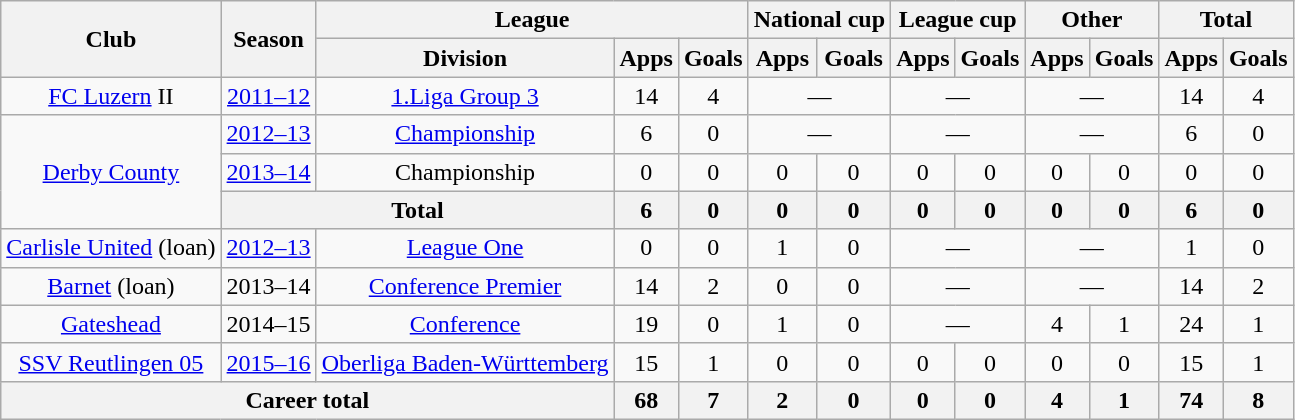<table class="wikitable" style="text-align:center">
<tr>
<th rowspan="2">Club</th>
<th rowspan="2">Season</th>
<th colspan="3">League</th>
<th colspan="2">National cup</th>
<th colspan="2">League cup</th>
<th colspan="2">Other</th>
<th colspan="2">Total</th>
</tr>
<tr>
<th>Division</th>
<th>Apps</th>
<th>Goals</th>
<th>Apps</th>
<th>Goals</th>
<th>Apps</th>
<th>Goals</th>
<th>Apps</th>
<th>Goals</th>
<th>Apps</th>
<th>Goals</th>
</tr>
<tr>
<td><a href='#'>FC Luzern</a> II</td>
<td><a href='#'>2011–12</a></td>
<td><a href='#'>1.Liga Group 3</a></td>
<td>14</td>
<td>4</td>
<td colspan="2">—</td>
<td colspan="2">—</td>
<td colspan="2">—</td>
<td>14</td>
<td>4</td>
</tr>
<tr>
<td rowspan="3"><a href='#'>Derby County</a></td>
<td><a href='#'>2012–13</a></td>
<td><a href='#'>Championship</a></td>
<td>6</td>
<td>0</td>
<td colspan="2">—</td>
<td colspan="2">—</td>
<td colspan="2">—</td>
<td>6</td>
<td>0</td>
</tr>
<tr>
<td><a href='#'>2013–14</a></td>
<td>Championship</td>
<td>0</td>
<td>0</td>
<td>0</td>
<td>0</td>
<td>0</td>
<td>0</td>
<td>0</td>
<td>0</td>
<td>0</td>
<td>0</td>
</tr>
<tr>
<th colspan="2">Total</th>
<th>6</th>
<th>0</th>
<th>0</th>
<th>0</th>
<th>0</th>
<th>0</th>
<th>0</th>
<th>0</th>
<th>6</th>
<th>0</th>
</tr>
<tr>
<td><a href='#'>Carlisle United</a> (loan)</td>
<td><a href='#'>2012–13</a></td>
<td><a href='#'>League One</a></td>
<td>0</td>
<td>0</td>
<td>1</td>
<td>0</td>
<td colspan="2">—</td>
<td colspan="2">—</td>
<td>1</td>
<td>0</td>
</tr>
<tr>
<td><a href='#'>Barnet</a> (loan)</td>
<td>2013–14</td>
<td><a href='#'>Conference Premier</a></td>
<td>14</td>
<td>2</td>
<td>0</td>
<td>0</td>
<td colspan="2">—</td>
<td colspan="2">—</td>
<td>14</td>
<td>2</td>
</tr>
<tr>
<td><a href='#'>Gateshead</a></td>
<td>2014–15</td>
<td><a href='#'>Conference</a></td>
<td>19</td>
<td>0</td>
<td>1</td>
<td>0</td>
<td colspan="2">—</td>
<td>4</td>
<td>1</td>
<td>24</td>
<td>1</td>
</tr>
<tr>
<td><a href='#'>SSV Reutlingen 05</a></td>
<td><a href='#'>2015–16</a></td>
<td><a href='#'>Oberliga Baden-Württemberg</a></td>
<td>15</td>
<td>1</td>
<td>0</td>
<td>0</td>
<td>0</td>
<td>0</td>
<td>0</td>
<td>0</td>
<td>15</td>
<td>1</td>
</tr>
<tr>
<th colspan="3">Career total</th>
<th>68</th>
<th>7</th>
<th>2</th>
<th>0</th>
<th>0</th>
<th>0</th>
<th>4</th>
<th>1</th>
<th>74</th>
<th>8</th>
</tr>
</table>
